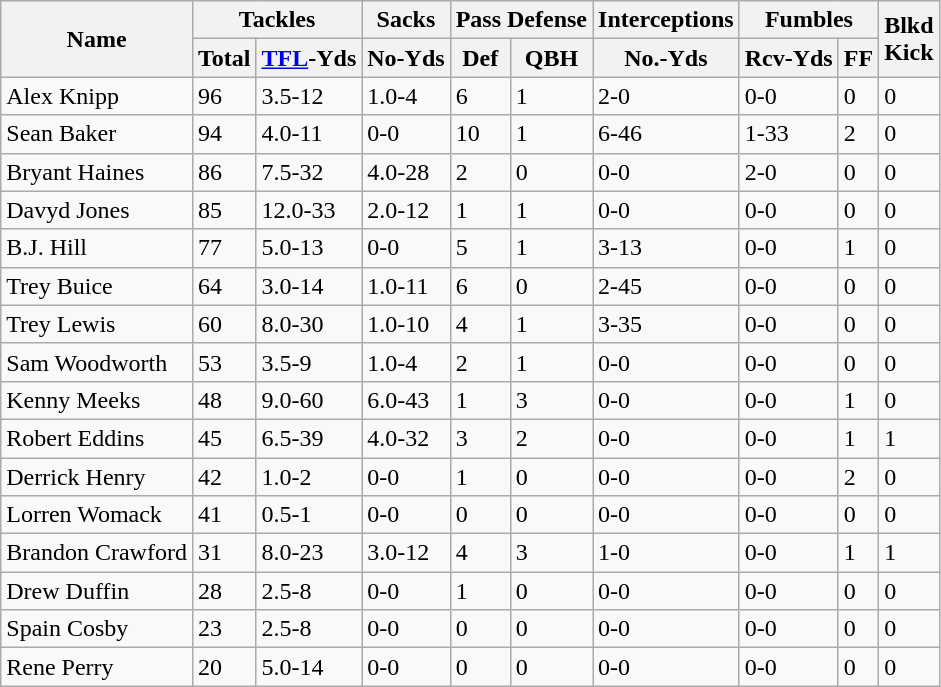<table class="wikitable" style="white-space:nowrap;">
<tr>
<th rowspan="2">Name</th>
<th colspan="2">Tackles</th>
<th>Sacks</th>
<th colspan="2">Pass Defense</th>
<th>Interceptions</th>
<th colspan="2">Fumbles</th>
<th rowspan="2">Blkd<br>Kick</th>
</tr>
<tr>
<th>Total</th>
<th><a href='#'>TFL</a>-Yds</th>
<th>No-Yds</th>
<th>Def</th>
<th>QBH</th>
<th>No.-Yds</th>
<th>Rcv-Yds</th>
<th>FF</th>
</tr>
<tr>
<td>Alex Knipp</td>
<td>96</td>
<td>3.5-12</td>
<td>1.0-4</td>
<td>6</td>
<td>1</td>
<td>2-0</td>
<td>0-0</td>
<td>0</td>
<td>0</td>
</tr>
<tr>
<td>Sean Baker</td>
<td>94</td>
<td>4.0-11</td>
<td>0-0</td>
<td>10</td>
<td>1</td>
<td>6-46</td>
<td>1-33</td>
<td>2</td>
<td>0</td>
</tr>
<tr>
<td>Bryant Haines</td>
<td>86</td>
<td>7.5-32</td>
<td>4.0-28</td>
<td>2</td>
<td>0</td>
<td>0-0</td>
<td>2-0</td>
<td>0</td>
<td>0</td>
</tr>
<tr>
<td>Davyd Jones</td>
<td>85</td>
<td>12.0-33</td>
<td>2.0-12</td>
<td>1</td>
<td>1</td>
<td>0-0</td>
<td>0-0</td>
<td>0</td>
<td>0</td>
</tr>
<tr>
<td>B.J. Hill</td>
<td>77</td>
<td>5.0-13</td>
<td>0-0</td>
<td>5</td>
<td>1</td>
<td>3-13</td>
<td>0-0</td>
<td>1</td>
<td>0</td>
</tr>
<tr>
<td>Trey Buice</td>
<td>64</td>
<td>3.0-14</td>
<td>1.0-11</td>
<td>6</td>
<td>0</td>
<td>2-45</td>
<td>0-0</td>
<td>0</td>
<td>0</td>
</tr>
<tr>
<td>Trey Lewis</td>
<td>60</td>
<td>8.0-30</td>
<td>1.0-10</td>
<td>4</td>
<td>1</td>
<td>3-35</td>
<td>0-0</td>
<td>0</td>
<td>0</td>
</tr>
<tr>
<td>Sam Woodworth</td>
<td>53</td>
<td>3.5-9</td>
<td>1.0-4</td>
<td>2</td>
<td>1</td>
<td>0-0</td>
<td>0-0</td>
<td>0</td>
<td>0</td>
</tr>
<tr>
<td>Kenny Meeks</td>
<td>48</td>
<td>9.0-60</td>
<td>6.0-43</td>
<td>1</td>
<td>3</td>
<td>0-0</td>
<td>0-0</td>
<td>1</td>
<td>0</td>
</tr>
<tr>
<td>Robert Eddins</td>
<td>45</td>
<td>6.5-39</td>
<td>4.0-32</td>
<td>3</td>
<td>2</td>
<td>0-0</td>
<td>0-0</td>
<td>1</td>
<td>1</td>
</tr>
<tr>
<td>Derrick Henry</td>
<td>42</td>
<td>1.0-2</td>
<td>0-0</td>
<td>1</td>
<td>0</td>
<td>0-0</td>
<td>0-0</td>
<td>2</td>
<td>0</td>
</tr>
<tr>
<td>Lorren Womack</td>
<td>41</td>
<td>0.5-1</td>
<td>0-0</td>
<td>0</td>
<td>0</td>
<td>0-0</td>
<td>0-0</td>
<td>0</td>
<td>0</td>
</tr>
<tr>
<td>Brandon Crawford</td>
<td>31</td>
<td>8.0-23</td>
<td>3.0-12</td>
<td>4</td>
<td>3</td>
<td>1-0</td>
<td>0-0</td>
<td>1</td>
<td>1</td>
</tr>
<tr>
<td>Drew Duffin</td>
<td>28</td>
<td>2.5-8</td>
<td>0-0</td>
<td>1</td>
<td>0</td>
<td>0-0</td>
<td>0-0</td>
<td>0</td>
<td>0</td>
</tr>
<tr>
<td>Spain Cosby</td>
<td>23</td>
<td>2.5-8</td>
<td>0-0</td>
<td>0</td>
<td>0</td>
<td>0-0</td>
<td>0-0</td>
<td>0</td>
<td>0</td>
</tr>
<tr>
<td>Rene Perry</td>
<td>20</td>
<td>5.0-14</td>
<td>0-0</td>
<td>0</td>
<td>0</td>
<td>0-0</td>
<td>0-0</td>
<td>0</td>
<td>0</td>
</tr>
</table>
